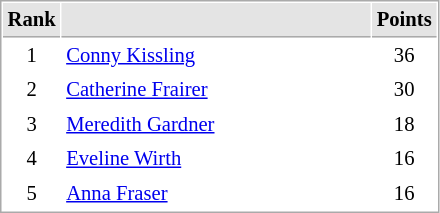<table cellspacing="1" cellpadding="3" style="border:1px solid #AAAAAA;font-size:86%">
<tr bgcolor="#E4E4E4">
<th style="border-bottom:1px solid #AAAAAA" width=10>Rank</th>
<th style="border-bottom:1px solid #AAAAAA" width=200></th>
<th style="border-bottom:1px solid #AAAAAA" width=20>Points</th>
</tr>
<tr>
<td align="center">1</td>
<td> <a href='#'>Conny Kissling</a></td>
<td align=center>36</td>
</tr>
<tr>
<td align="center">2</td>
<td> <a href='#'>Catherine Frairer</a></td>
<td align=center>30</td>
</tr>
<tr>
<td align="center">3</td>
<td> <a href='#'>Meredith Gardner</a></td>
<td align=center>18</td>
</tr>
<tr>
<td align="center">4</td>
<td> <a href='#'>Eveline Wirth</a></td>
<td align=center>16</td>
</tr>
<tr>
<td align="center">5</td>
<td> <a href='#'>Anna Fraser</a></td>
<td align=center>16</td>
</tr>
</table>
